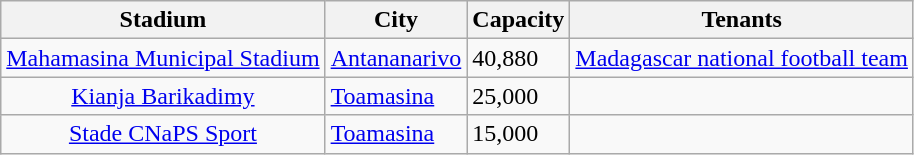<table class="wikitable sortable">
<tr>
<th>Stadium</th>
<th>City</th>
<th>Capacity</th>
<th>Tenants</th>
</tr>
<tr>
<td style="text-align:center;"><a href='#'>Mahamasina Municipal Stadium</a></td>
<td><a href='#'>Antananarivo</a></td>
<td>40,880</td>
<td><a href='#'>Madagascar national football team</a></td>
</tr>
<tr>
<td style="text-align:center;"><a href='#'>Kianja Barikadimy</a></td>
<td><a href='#'>Toamasina</a></td>
<td>25,000</td>
<td></td>
</tr>
<tr>
<td style="text-align:center;"><a href='#'>Stade CNaPS Sport</a></td>
<td><a href='#'>Toamasina</a></td>
<td>15,000</td>
<td></td>
</tr>
</table>
